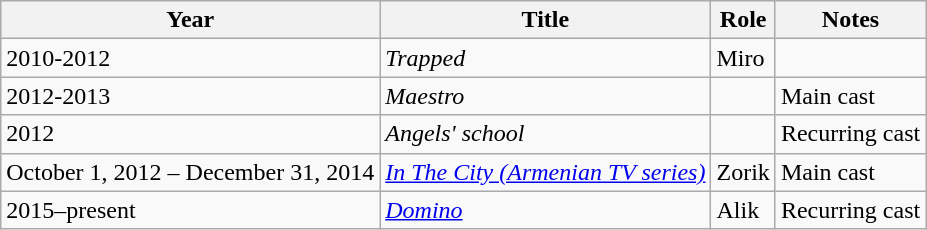<table class="wikitable sortable plainrowheaders">
<tr>
<th>Year</th>
<th>Title</th>
<th>Role</th>
<th class="unsortable">Notes</th>
</tr>
<tr>
<td>2010-2012</td>
<td><em>Trapped</em></td>
<td>Miro</td>
<td></td>
</tr>
<tr>
<td>2012-2013</td>
<td><em>Maestro</em></td>
<td></td>
<td>Main cast</td>
</tr>
<tr>
<td>2012</td>
<td><em>Angels' school</em></td>
<td></td>
<td>Recurring cast</td>
</tr>
<tr>
<td>October 1, 2012 – December 31, 2014</td>
<td><em><a href='#'>In The City (Armenian TV series)</a></em></td>
<td>Zorik</td>
<td>Main cast</td>
</tr>
<tr>
<td>2015–present</td>
<td><em><a href='#'>Domino</a></em></td>
<td>Alik</td>
<td>Recurring cast</td>
</tr>
</table>
